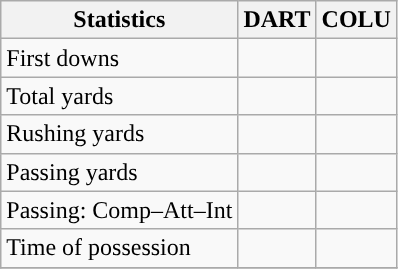<table class="wikitable" style="float: left;">
<tr>
<th>Statistics</th>
<th>DART</th>
<th>COLU</th>
</tr>
<tr>
<td>First downs</td>
<td></td>
<td></td>
</tr>
<tr>
<td>Total yards</td>
<td></td>
<td></td>
</tr>
<tr>
<td>Rushing yards</td>
<td></td>
<td></td>
</tr>
<tr>
<td>Passing yards</td>
<td></td>
<td></td>
</tr>
<tr>
<td>Passing: Comp–Att–Int</td>
<td></td>
<td></td>
</tr>
<tr>
<td>Time of possession</td>
<td></td>
<td></td>
</tr>
<tr>
</tr>
</table>
